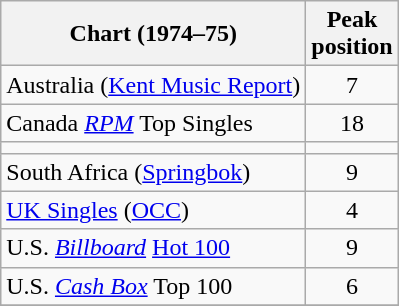<table class="wikitable sortable">
<tr>
<th>Chart (1974–75)</th>
<th>Peak<br>position</th>
</tr>
<tr>
<td>Australia (<a href='#'>Kent Music Report</a>)</td>
<td style="text-align:center;">7</td>
</tr>
<tr>
<td>Canada <em><a href='#'>RPM</a></em> Top Singles</td>
<td style="text-align:center;">18</td>
</tr>
<tr>
<td></td>
</tr>
<tr>
<td>South Africa (<a href='#'>Springbok</a>)</td>
<td align="center">9</td>
</tr>
<tr>
<td><a href='#'>UK Singles</a> (<a href='#'>OCC</a>)</td>
<td style="text-align:center;">4</td>
</tr>
<tr>
<td>U.S. <em><a href='#'>Billboard</a></em> <a href='#'>Hot 100</a></td>
<td style="text-align:center;">9</td>
</tr>
<tr>
<td>U.S. <a href='#'><em>Cash Box</em></a> Top 100</td>
<td align="center">6</td>
</tr>
<tr>
</tr>
</table>
